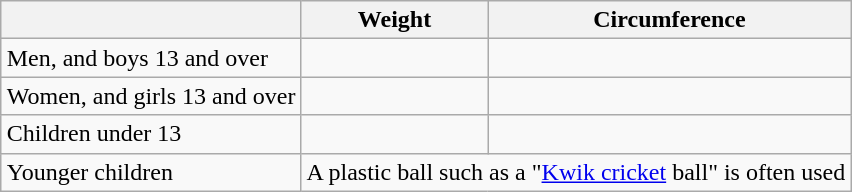<table class="wikitable" style="margin-left: auto; margin-right: auto; border: none;">
<tr>
<th></th>
<th>Weight</th>
<th>Circumference</th>
</tr>
<tr>
<td>Men, and boys 13 and over</td>
<td></td>
<td></td>
</tr>
<tr>
<td>Women, and girls 13 and over</td>
<td></td>
<td></td>
</tr>
<tr>
<td>Children under 13</td>
<td></td>
<td></td>
</tr>
<tr>
<td>Younger children</td>
<td colspan="4" align="center">A plastic ball such as a  "<a href='#'>Kwik cricket</a> ball" is often used</td>
</tr>
</table>
